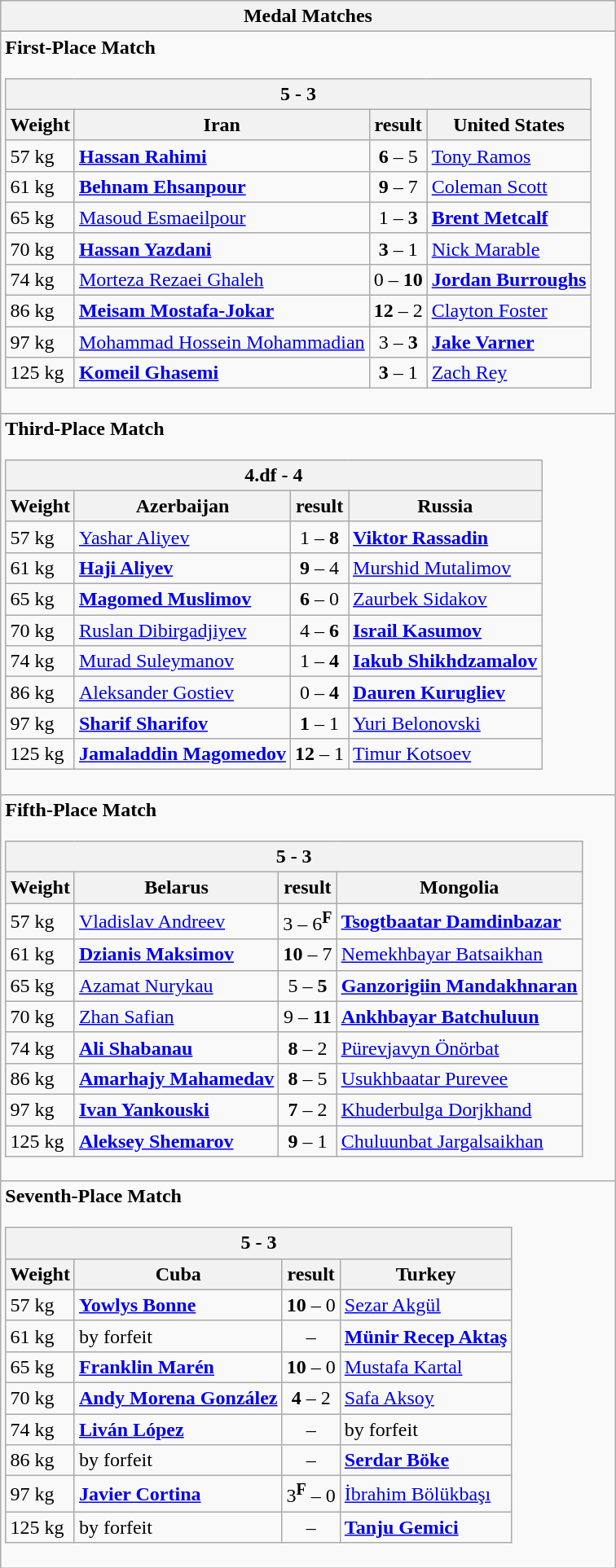<table class="wikitable outercollapse">
<tr>
<th>Medal Matches</th>
</tr>
<tr>
<td><strong>First-Place Match</strong><br><table class="wikitable collapsible innercollapse">
<tr>
<th colspan=4> 5 -  3</th>
</tr>
<tr>
<th>Weight</th>
<th>Iran</th>
<th>result</th>
<th>United States</th>
</tr>
<tr>
<td>57 kg</td>
<td><strong><a href='#'>Hassan Rahimi</a></strong></td>
<td align=center><strong>6</strong> – 5</td>
<td><a href='#'>Tony Ramos</a></td>
</tr>
<tr>
<td>61 kg</td>
<td><strong><a href='#'>Behnam Ehsanpour</a></strong></td>
<td align=center><strong>9</strong> – 7</td>
<td><a href='#'>Coleman Scott</a></td>
</tr>
<tr>
<td>65 kg</td>
<td><a href='#'>Masoud Esmaeilpour</a></td>
<td align=center>1 – <strong>3</strong></td>
<td><strong><a href='#'>Brent Metcalf</a></strong></td>
</tr>
<tr>
<td>70 kg</td>
<td><strong><a href='#'>Hassan Yazdani</a></strong></td>
<td align=center><strong>3</strong> – 1</td>
<td><a href='#'>Nick Marable</a></td>
</tr>
<tr>
<td>74 kg</td>
<td><a href='#'>Morteza Rezaei Ghaleh</a></td>
<td align=center>0 – <strong>10</strong></td>
<td><strong><a href='#'>Jordan Burroughs</a></strong></td>
</tr>
<tr>
<td>86 kg</td>
<td><strong><a href='#'>Meisam Mostafa-Jokar</a></strong></td>
<td align=center><strong>12</strong> – 2</td>
<td><a href='#'>Clayton Foster</a></td>
</tr>
<tr>
<td>97 kg</td>
<td><a href='#'>Mohammad Hossein Mohammadian</a></td>
<td align=center>3 – <strong>3</strong></td>
<td><strong><a href='#'>Jake Varner</a></strong></td>
</tr>
<tr>
<td>125 kg</td>
<td><strong><a href='#'>Komeil Ghasemi</a></strong></td>
<td align=center><strong>3</strong> – 1</td>
<td><a href='#'>Zach Rey</a></td>
</tr>
</table>
</td>
</tr>
<tr>
<td><strong>Third-Place Match</strong><br><table class="wikitable collapsible innercollapse">
<tr>
<th colspan=4> 4.df -  4</th>
</tr>
<tr>
<th>Weight</th>
<th>Azerbaijan</th>
<th>result</th>
<th>Russia</th>
</tr>
<tr>
<td>57 kg</td>
<td><a href='#'>Yashar Aliyev</a></td>
<td align=center>1 – <strong>8</strong></td>
<td><strong><a href='#'>Viktor Rassadin</a></strong></td>
</tr>
<tr>
<td>61 kg</td>
<td><strong><a href='#'>Haji Aliyev</a></strong></td>
<td align=center><strong>9</strong> – 4</td>
<td><a href='#'>Murshid Mutalimov</a></td>
</tr>
<tr>
<td>65 kg</td>
<td><strong><a href='#'>Magomed Muslimov</a> </strong></td>
<td align=center><strong>6</strong> – 0</td>
<td><a href='#'>Zaurbek Sidakov</a></td>
</tr>
<tr>
<td>70 kg</td>
<td><a href='#'>Ruslan Dibirgadjiyev</a></td>
<td align=center>4 – <strong>6</strong></td>
<td><strong><a href='#'>Israil Kasumov</a></strong></td>
</tr>
<tr>
<td>74 kg</td>
<td><a href='#'>Murad Suleymanov</a></td>
<td align=center>1 – <strong>4</strong></td>
<td><strong><a href='#'>Iakub Shikhdzamalov</a></strong></td>
</tr>
<tr>
<td>86 kg</td>
<td><a href='#'>Aleksander Gostiev</a></td>
<td align=center>0 – <strong>4</strong></td>
<td><strong><a href='#'>Dauren Kurugliev</a></strong></td>
</tr>
<tr>
<td>97 kg</td>
<td><strong><a href='#'>Sharif Sharifov</a></strong></td>
<td align=center><strong>1</strong> – 1</td>
<td><a href='#'>Yuri Belonovski</a></td>
</tr>
<tr>
<td>125 kg</td>
<td><strong><a href='#'>Jamaladdin Magomedov</a></strong></td>
<td align=center><strong>12</strong> – 1</td>
<td><a href='#'>Timur Kotsoev</a></td>
</tr>
</table>
</td>
</tr>
<tr>
<td><strong>Fifth-Place Match</strong><br><table class="wikitable collapsible innercollapse">
<tr>
<th colspan=4> 5 -  3</th>
</tr>
<tr>
<th>Weight</th>
<th>Belarus</th>
<th>result</th>
<th>Mongolia</th>
</tr>
<tr>
<td>57 kg</td>
<td><a href='#'>Vladislav Andreev</a></td>
<td align=center>3 – 6<sup><strong>F</strong></sup></td>
<td><strong><a href='#'>Tsogtbaatar Damdinbazar</a></strong></td>
</tr>
<tr>
<td>61 kg</td>
<td><strong><a href='#'>Dzianis Maksimov</a></strong></td>
<td align=center><strong>10</strong> – 7</td>
<td><a href='#'>Nemekhbayar Batsaikhan</a></td>
</tr>
<tr>
<td>65 kg</td>
<td><a href='#'>Azamat Nurykau</a></td>
<td align=center>5 – <strong>5</strong></td>
<td><strong><a href='#'>Ganzorigiin Mandakhnaran</a></strong></td>
</tr>
<tr>
<td>70 kg</td>
<td><a href='#'>Zhan Safian</a></td>
<td align=center>9 – <strong>11</strong></td>
<td><strong><a href='#'>Ankhbayar Batchuluun</a></strong></td>
</tr>
<tr>
<td>74 kg</td>
<td><strong><a href='#'>Ali Shabanau</a></strong></td>
<td align=center><strong>8</strong> – 2</td>
<td><a href='#'>Pürevjavyn Önörbat</a></td>
</tr>
<tr>
<td>86 kg</td>
<td><strong><a href='#'>Amarhajy Mahamedav</a></strong></td>
<td align=center><strong>8</strong> – 5</td>
<td><a href='#'>Usukhbaatar Purevee</a></td>
</tr>
<tr>
<td>97 kg</td>
<td><strong><a href='#'>Ivan Yankouski</a></strong></td>
<td align=center><strong>7</strong> – 2</td>
<td><a href='#'>Khuderbulga Dorjkhand</a></td>
</tr>
<tr>
<td>125 kg</td>
<td><strong><a href='#'>Aleksey Shemarov</a></strong></td>
<td align=center><strong>9</strong> – 1</td>
<td><a href='#'>Chuluunbat Jargalsaikhan</a></td>
</tr>
</table>
</td>
</tr>
<tr>
<td><strong>Seventh-Place Match</strong><br><table class="wikitable collapsible innercollapse">
<tr>
<th colspan=4> 5 -  3</th>
</tr>
<tr>
<th>Weight</th>
<th>Cuba</th>
<th>result</th>
<th>Turkey</th>
</tr>
<tr>
<td>57 kg</td>
<td><strong><a href='#'>Yowlys Bonne</a></strong></td>
<td align=center><strong>10</strong> – 0</td>
<td><a href='#'>Sezar Akgül</a></td>
</tr>
<tr>
<td>61 kg</td>
<td>by forfeit</td>
<td align=center>–</td>
<td><strong><a href='#'>Münir Recep Aktaş</a></strong></td>
</tr>
<tr>
<td>65 kg</td>
<td><strong><a href='#'>Franklin Marén</a> </strong></td>
<td align=center><strong>10</strong> – 0</td>
<td><a href='#'>Mustafa Kartal</a></td>
</tr>
<tr>
<td>70 kg</td>
<td><strong><a href='#'>Andy Morena González</a></strong></td>
<td align=center><strong>4</strong> – 2</td>
<td><a href='#'>Safa Aksoy</a></td>
</tr>
<tr>
<td>74 kg</td>
<td><strong><a href='#'>Liván López</a></strong></td>
<td align=center>–</td>
<td>by forfeit</td>
</tr>
<tr>
<td>86 kg</td>
<td>by forfeit</td>
<td align=center>–</td>
<td><strong><a href='#'>Serdar Böke</a></strong></td>
</tr>
<tr>
<td>97 kg</td>
<td><strong><a href='#'>Javier Cortina</a></strong></td>
<td align=center>3<sup><strong>F</strong></sup> – 0</td>
<td><a href='#'>İbrahim Bölükbaşı</a></td>
</tr>
<tr>
<td>125 kg</td>
<td>by forfeit</td>
<td align=center>–</td>
<td><strong><a href='#'>Tanju Gemici</a></strong></td>
</tr>
</table>
</td>
</tr>
</table>
